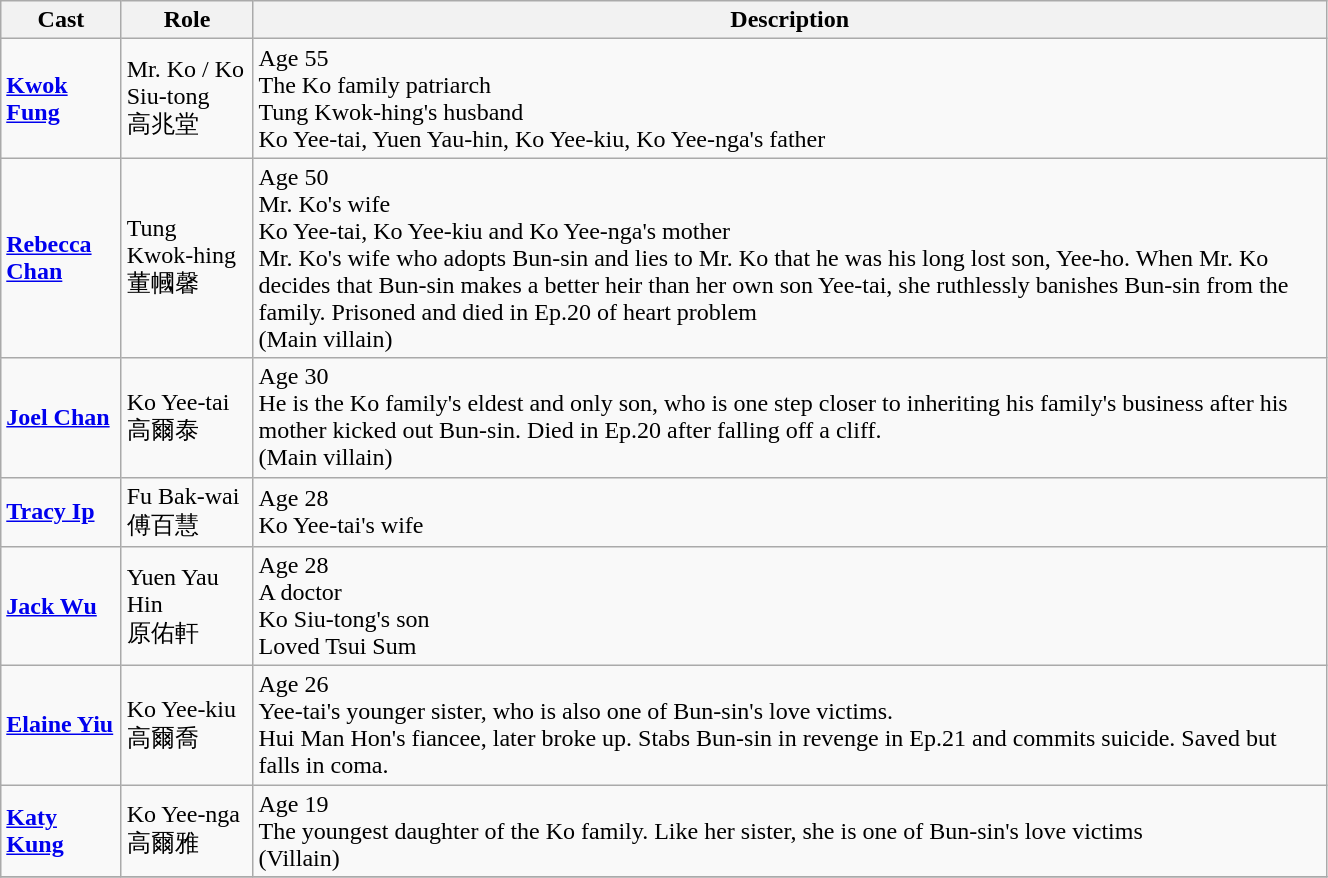<table class="wikitable" width="70%">
<tr>
<th>Cast</th>
<th>Role</th>
<th>Description</th>
</tr>
<tr>
<td><strong><a href='#'>Kwok Fung</a></strong></td>
<td>Mr. Ko / Ko Siu-tong<br>高兆堂</td>
<td>Age 55<br>The Ko family patriarch <br> Tung Kwok-hing's husband <br> Ko Yee-tai, Yuen Yau-hin, Ko Yee-kiu, Ko Yee-nga's father</td>
</tr>
<tr>
<td><strong><a href='#'>Rebecca Chan</a></strong></td>
<td>Tung Kwok-hing<br>董幗馨</td>
<td>Age 50<br>Mr. Ko's wife <br> Ko Yee-tai, Ko Yee-kiu and Ko Yee-nga's mother <br> Mr. Ko's wife who adopts Bun-sin and lies to Mr. Ko that he was his long lost son, Yee-ho. When Mr. Ko decides that Bun-sin makes a better heir than her own son Yee-tai, she ruthlessly banishes Bun-sin from the family. Prisoned and died in Ep.20 of heart problem<br>(Main villain)</td>
</tr>
<tr>
<td><strong><a href='#'>Joel Chan</a></strong></td>
<td>Ko Yee-tai <br> 高爾泰</td>
<td>Age 30<br>He is the Ko family's eldest and only son, who is one step closer to inheriting his family's business after his mother kicked out Bun-sin. Died in Ep.20 after falling off a cliff.<br>(Main villain)</td>
</tr>
<tr>
<td><strong><a href='#'>Tracy Ip</a></strong></td>
<td>Fu Bak-wai <br> 傅百慧</td>
<td>Age 28<br>Ko Yee-tai's wife</td>
</tr>
<tr>
<td><strong><a href='#'>Jack Wu</a></strong></td>
<td>Yuen Yau Hin<br>原佑軒</td>
<td>Age 28 <br>A doctor<br>Ko Siu-tong's son<br>Loved Tsui Sum</td>
</tr>
<tr>
<td><strong><a href='#'>Elaine Yiu</a></strong></td>
<td>Ko Yee-kiu <br>高爾喬</td>
<td>Age 26<br>Yee-tai's younger sister, who is also one of Bun-sin's love victims.<br>Hui Man Hon's fiancee, later broke up. Stabs Bun-sin in revenge in Ep.21 and commits suicide. Saved but falls in coma.</td>
</tr>
<tr>
<td><strong><a href='#'>Katy Kung</a></strong></td>
<td>Ko Yee-nga <br> 高爾雅</td>
<td>Age 19<br>The youngest daughter of the Ko family. Like her sister, she is one of Bun-sin's love victims<br>(Villain)</td>
</tr>
<tr>
</tr>
</table>
